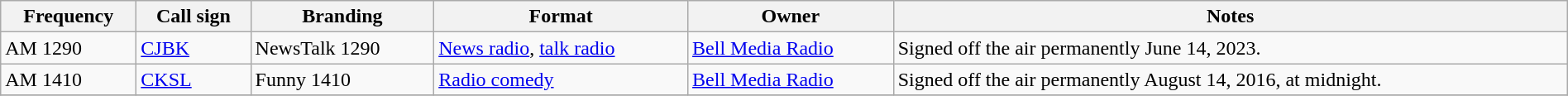<table class="wikitable sortable"  width="100%">
<tr>
<th>Frequency</th>
<th>Call sign</th>
<th>Branding</th>
<th>Format</th>
<th>Owner</th>
<th>Notes</th>
</tr>
<tr>
<td>AM 1290</td>
<td><a href='#'>CJBK</a></td>
<td>NewsTalk 1290</td>
<td><a href='#'>News radio</a>, <a href='#'>talk radio</a></td>
<td><a href='#'>Bell Media Radio</a></td>
<td>Signed off the air permanently June 14, 2023.</td>
</tr>
<tr>
<td>AM 1410</td>
<td><a href='#'>CKSL</a></td>
<td>Funny 1410</td>
<td><a href='#'>Radio comedy</a></td>
<td><a href='#'>Bell Media Radio</a></td>
<td>Signed off the air permanently August 14, 2016, at midnight.</td>
</tr>
<tr>
</tr>
</table>
